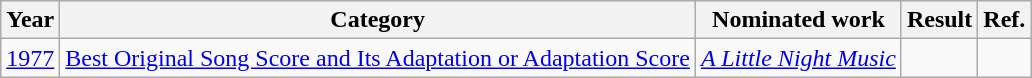<table class="wikitable">
<tr>
<th>Year</th>
<th>Category</th>
<th>Nominated work</th>
<th>Result</th>
<th>Ref.</th>
</tr>
<tr>
<td><a href='#'>1977</a></td>
<td><a href='#'>Best Original Song Score and Its Adaptation or Adaptation Score</a></td>
<td><em><a href='#'>A Little Night Music</a></em></td>
<td></td>
<td align="center"></td>
</tr>
</table>
